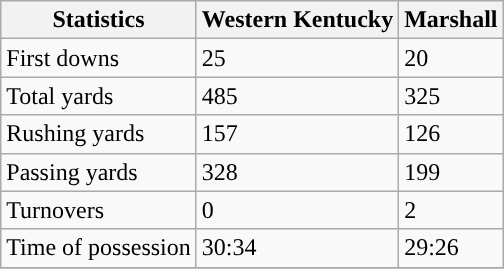<table class="wikitable">
<tr>
<th>Statistics</th>
<th>Western Kentucky</th>
<th>Marshall</th>
</tr>
<tr>
<td>First downs</td>
<td>25</td>
<td>20</td>
</tr>
<tr>
<td>Total yards</td>
<td>485</td>
<td>325</td>
</tr>
<tr>
<td>Rushing yards</td>
<td>157</td>
<td>126</td>
</tr>
<tr>
<td>Passing yards</td>
<td>328</td>
<td>199</td>
</tr>
<tr>
<td>Turnovers</td>
<td>0</td>
<td>2</td>
</tr>
<tr>
<td>Time of possession</td>
<td>30:34</td>
<td>29:26</td>
</tr>
<tr>
</tr>
</table>
